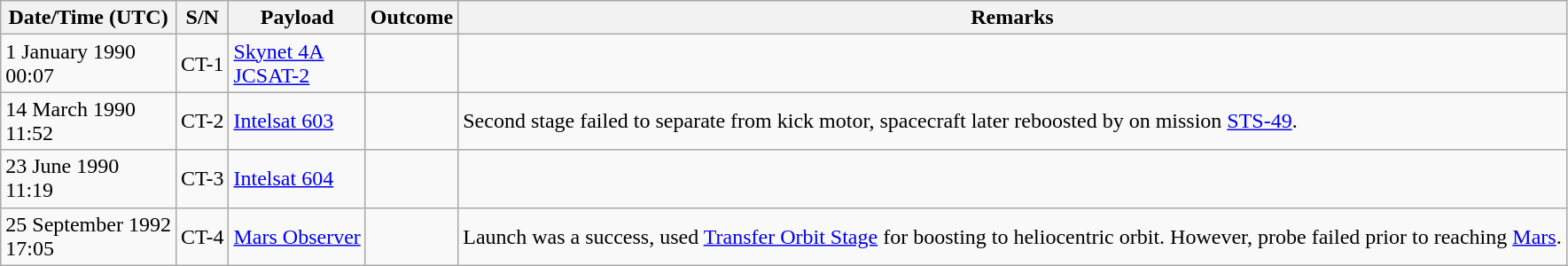<table class="wikitable" border="1">
<tr>
<th>Date/Time (UTC)</th>
<th>S/N</th>
<th>Payload</th>
<th>Outcome</th>
<th>Remarks</th>
</tr>
<tr>
<td>1 January 1990<br>00:07</td>
<td>CT-1</td>
<td><a href='#'>Skynet 4A</a><br><a href='#'>JCSAT-2</a></td>
<td></td>
<td></td>
</tr>
<tr>
<td>14 March 1990<br>11:52</td>
<td>CT-2</td>
<td><a href='#'>Intelsat 603</a></td>
<td></td>
<td>Second stage failed to separate from kick motor, spacecraft later reboosted by  on mission <a href='#'>STS-49</a>.</td>
</tr>
<tr>
<td>23 June 1990<br>11:19</td>
<td>CT-3</td>
<td><a href='#'>Intelsat 604</a></td>
<td></td>
<td></td>
</tr>
<tr>
<td>25 September 1992<br>17:05</td>
<td>CT-4</td>
<td><a href='#'>Mars Observer</a></td>
<td></td>
<td>Launch was a success, used <a href='#'>Transfer Orbit Stage</a> for boosting to heliocentric orbit. However, probe failed prior to reaching <a href='#'>Mars</a>.</td>
</tr>
</table>
